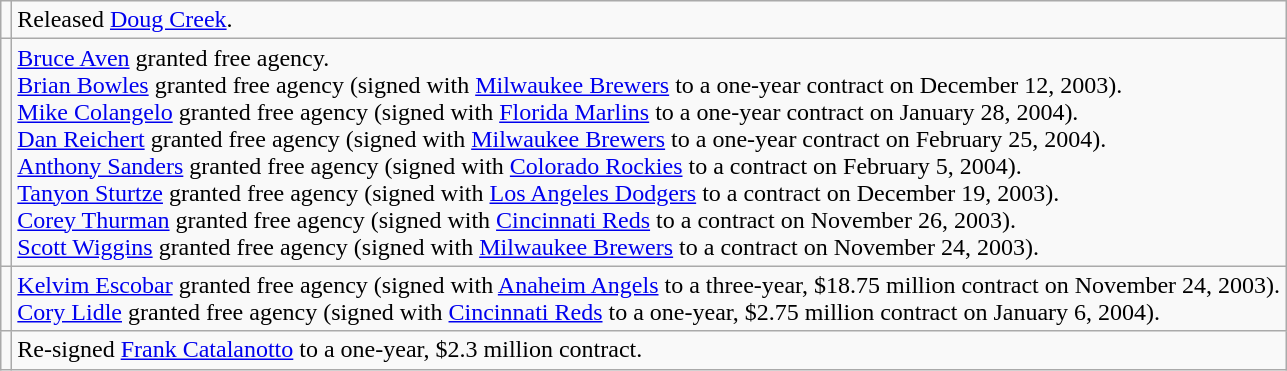<table class="wikitable">
<tr>
<td></td>
<td>Released <a href='#'>Doug Creek</a>.</td>
</tr>
<tr>
<td></td>
<td><a href='#'>Bruce Aven</a> granted free agency. <br><a href='#'>Brian Bowles</a> granted free agency (signed with <a href='#'>Milwaukee Brewers</a> to a one-year contract on December 12, 2003). <br><a href='#'>Mike Colangelo</a> granted free agency (signed with <a href='#'>Florida Marlins</a> to a one-year contract on January 28, 2004). <br><a href='#'>Dan Reichert</a> granted free agency (signed with <a href='#'>Milwaukee Brewers</a> to a one-year contract on February 25, 2004). <br><a href='#'>Anthony Sanders</a> granted free agency (signed with <a href='#'>Colorado Rockies</a> to a contract on February 5, 2004). <br><a href='#'>Tanyon Sturtze</a> granted free agency (signed with <a href='#'>Los Angeles Dodgers</a> to a contract on December 19, 2003). <br><a href='#'>Corey Thurman</a> granted free agency (signed with <a href='#'>Cincinnati Reds</a> to a contract on November 26, 2003). <br><a href='#'>Scott Wiggins</a> granted free agency (signed with <a href='#'>Milwaukee Brewers</a> to a contract on November 24, 2003).</td>
</tr>
<tr>
<td></td>
<td><a href='#'>Kelvim Escobar</a> granted free agency (signed with <a href='#'>Anaheim Angels</a> to a three-year, $18.75 million contract on November 24, 2003). <br><a href='#'>Cory Lidle</a> granted free agency (signed with <a href='#'>Cincinnati Reds</a> to a one-year, $2.75 million contract on January 6, 2004).</td>
</tr>
<tr>
<td></td>
<td>Re-signed <a href='#'>Frank Catalanotto</a> to a one-year, $2.3 million contract.</td>
</tr>
</table>
